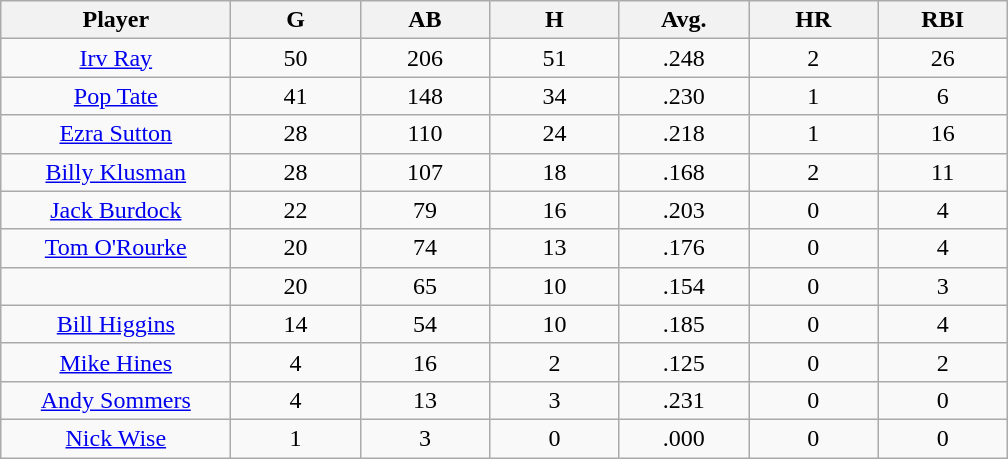<table class="wikitable sortable">
<tr>
<th bgcolor="#DDDDFF" width="16%">Player</th>
<th bgcolor="#DDDDFF" width="9%">G</th>
<th bgcolor="#DDDDFF" width="9%">AB</th>
<th bgcolor="#DDDDFF" width="9%">H</th>
<th bgcolor="#DDDDFF" width="9%">Avg.</th>
<th bgcolor="#DDDDFF" width="9%">HR</th>
<th bgcolor="#DDDDFF" width="9%">RBI</th>
</tr>
<tr align="center">
<td><a href='#'>Irv Ray</a></td>
<td>50</td>
<td>206</td>
<td>51</td>
<td>.248</td>
<td>2</td>
<td>26</td>
</tr>
<tr align="center">
<td><a href='#'>Pop Tate</a></td>
<td>41</td>
<td>148</td>
<td>34</td>
<td>.230</td>
<td>1</td>
<td>6</td>
</tr>
<tr align="center">
<td><a href='#'>Ezra Sutton</a></td>
<td>28</td>
<td>110</td>
<td>24</td>
<td>.218</td>
<td>1</td>
<td>16</td>
</tr>
<tr align="center">
<td><a href='#'>Billy Klusman</a></td>
<td>28</td>
<td>107</td>
<td>18</td>
<td>.168</td>
<td>2</td>
<td>11</td>
</tr>
<tr align="center">
<td><a href='#'>Jack Burdock</a></td>
<td>22</td>
<td>79</td>
<td>16</td>
<td>.203</td>
<td>0</td>
<td>4</td>
</tr>
<tr align="center">
<td><a href='#'>Tom O'Rourke</a></td>
<td>20</td>
<td>74</td>
<td>13</td>
<td>.176</td>
<td>0</td>
<td>4</td>
</tr>
<tr align="center">
<td></td>
<td>20</td>
<td>65</td>
<td>10</td>
<td>.154</td>
<td>0</td>
<td>3</td>
</tr>
<tr align="center">
<td><a href='#'>Bill Higgins</a></td>
<td>14</td>
<td>54</td>
<td>10</td>
<td>.185</td>
<td>0</td>
<td>4</td>
</tr>
<tr align="center">
<td><a href='#'>Mike Hines</a></td>
<td>4</td>
<td>16</td>
<td>2</td>
<td>.125</td>
<td>0</td>
<td>2</td>
</tr>
<tr align="center">
<td><a href='#'>Andy Sommers</a></td>
<td>4</td>
<td>13</td>
<td>3</td>
<td>.231</td>
<td>0</td>
<td>0</td>
</tr>
<tr align="center">
<td><a href='#'>Nick Wise</a></td>
<td>1</td>
<td>3</td>
<td>0</td>
<td>.000</td>
<td>0</td>
<td>0</td>
</tr>
</table>
